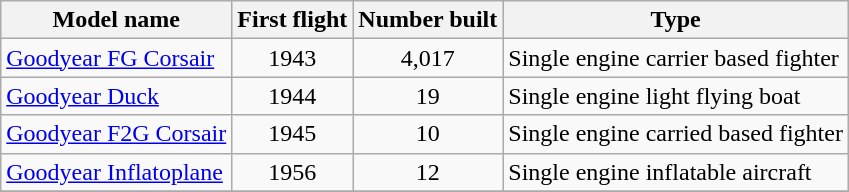<table class="wikitable sortable">
<tr>
<th>Model name</th>
<th>First flight</th>
<th>Number built</th>
<th>Type</th>
</tr>
<tr>
<td align=left><a href='#'>Goodyear FG Corsair</a></td>
<td align=center>1943</td>
<td align=center>4,017</td>
<td align=left>Single engine carrier based fighter</td>
</tr>
<tr>
<td align=left><a href='#'>Goodyear Duck</a></td>
<td align=center>1944</td>
<td align=center>19</td>
<td align=left>Single engine light flying boat</td>
</tr>
<tr>
<td align=left><a href='#'>Goodyear F2G Corsair</a></td>
<td align=center>1945</td>
<td align=center>10</td>
<td align=left>Single engine carried based fighter</td>
</tr>
<tr>
<td align=left><a href='#'>Goodyear Inflatoplane</a></td>
<td align=center>1956</td>
<td align=center>12</td>
<td align=left>Single engine inflatable aircraft</td>
</tr>
<tr>
</tr>
</table>
